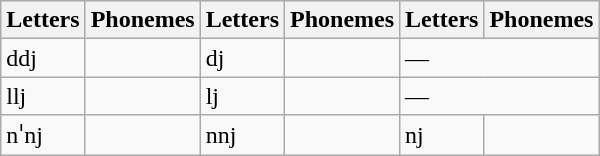<table class="wikitable">
<tr>
<th>Letters</th>
<th>Phonemes</th>
<th>Letters</th>
<th>Phonemes</th>
<th>Letters</th>
<th>Phonemes</th>
</tr>
<tr>
<td>ddj</td>
<td></td>
<td>dj</td>
<td></td>
<td colspan="2">—</td>
</tr>
<tr>
<td>llj</td>
<td></td>
<td>lj</td>
<td></td>
<td colspan="2">—</td>
</tr>
<tr>
<td>nˈnj</td>
<td></td>
<td>nnj</td>
<td></td>
<td>nj</td>
<td></td>
</tr>
</table>
